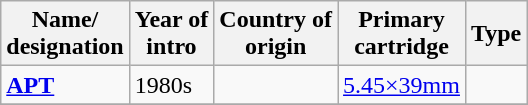<table class="wikitable sortable" float="bottom">
<tr>
<th>Name/<br>designation</th>
<th>Year of<br>intro</th>
<th>Country of<br>origin</th>
<th>Primary<br>cartridge</th>
<th>Type</th>
</tr>
<tr>
<td><strong><a href='#'>APT</a></strong></td>
<td>1980s</td>
<td></td>
<td><a href='#'>5.45×39mm</a></td>
<td></td>
</tr>
<tr>
</tr>
</table>
